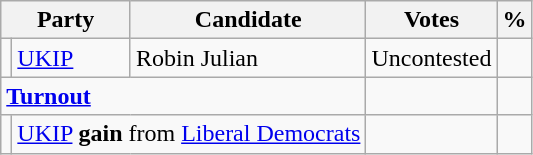<table class="wikitable">
<tr>
<th colspan="2">Party</th>
<th>Candidate</th>
<th>Votes</th>
<th>%</th>
</tr>
<tr>
<td></td>
<td><a href='#'>UKIP</a></td>
<td>Robin Julian</td>
<td>Uncontested</td>
<td></td>
</tr>
<tr>
<td colspan="3"><strong><a href='#'>Turnout</a></strong></td>
<td></td>
<td></td>
</tr>
<tr>
<td></td>
<td colspan="2"><a href='#'>UKIP</a> <strong>gain</strong> from <a href='#'>Liberal Democrats</a></td>
<td></td>
<td></td>
</tr>
</table>
